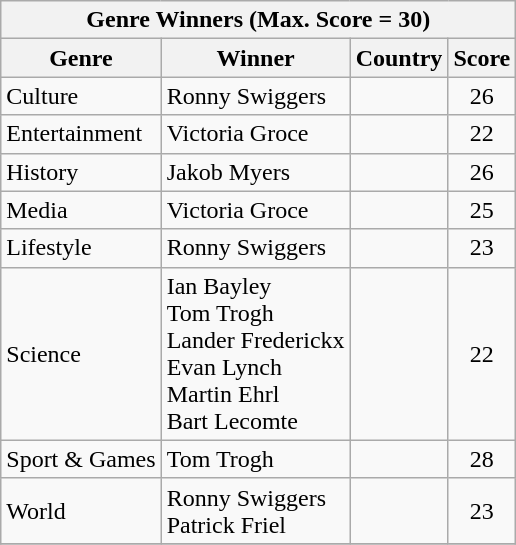<table class="wikitable">
<tr>
<th colspan="4">Genre Winners (Max. Score = 30)</th>
</tr>
<tr>
<th>Genre</th>
<th>Winner</th>
<th>Country</th>
<th>Score</th>
</tr>
<tr>
<td>Culture</td>
<td>Ronny Swiggers</td>
<td></td>
<td align="center">26</td>
</tr>
<tr>
<td>Entertainment</td>
<td>Victoria Groce</td>
<td></td>
<td align="center">22</td>
</tr>
<tr>
<td>History</td>
<td>Jakob Myers</td>
<td></td>
<td align="center">26</td>
</tr>
<tr>
<td>Media</td>
<td>Victoria Groce</td>
<td></td>
<td align="center">25</td>
</tr>
<tr>
<td>Lifestyle</td>
<td>Ronny Swiggers</td>
<td></td>
<td align="center">23</td>
</tr>
<tr>
<td>Science</td>
<td>Ian Bayley<br>Tom Trogh<br>Lander Frederickx<br>Evan Lynch<br>Martin Ehrl<br>Bart Lecomte</td>
<td><br><br><br><br><br></td>
<td align="center">22</td>
</tr>
<tr>
<td>Sport & Games</td>
<td>Tom Trogh</td>
<td></td>
<td align="center">28</td>
</tr>
<tr>
<td>World</td>
<td>Ronny Swiggers<br>Patrick Friel</td>
<td><br></td>
<td align="center">23</td>
</tr>
<tr>
</tr>
</table>
